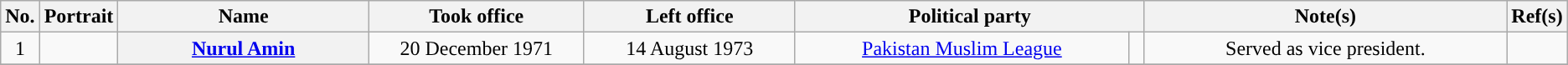<table class="wikitable" style="text-align:center;">
<tr List of Prime Ministers>
<th width=1%>No.</th>
<th style="width:100px;">Portrait</th>
<th width=18%>Name<br></th>
<th width=15%>Took office</th>
<th width=15%>Left office</th>
<th colspan="2" width=25%>Political party<br></th>
<th width=36%>Note(s)</th>
<th width=8%>Ref(s)</th>
</tr>
<tr>
<td align="center">1</td>
<td align="center"></td>
<th scope=row align="center"><a href='#'>Nurul Amin</a><br></th>
<td align="center">20 December 1971</td>
<td align="center">14 August 1973</td>
<td align="center"><a href='#'>Pakistan Muslim League</a></td>
<td align=center style="background-color: "></td>
<td>Served as vice president.</td>
<td align="center"></td>
</tr>
<tr>
</tr>
</table>
